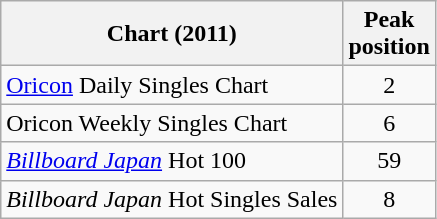<table class="wikitable sortable" border="1">
<tr>
<th>Chart (2011)</th>
<th>Peak<br>position</th>
</tr>
<tr>
<td><a href='#'>Oricon</a> Daily Singles Chart</td>
<td style="text-align:center;">2</td>
</tr>
<tr>
<td>Oricon Weekly Singles Chart</td>
<td style="text-align:center;">6</td>
</tr>
<tr>
<td><em><a href='#'>Billboard Japan</a></em> Hot 100</td>
<td style="text-align:center;">59</td>
</tr>
<tr>
<td><em>Billboard Japan</em> Hot Singles Sales</td>
<td style="text-align:center;">8</td>
</tr>
</table>
